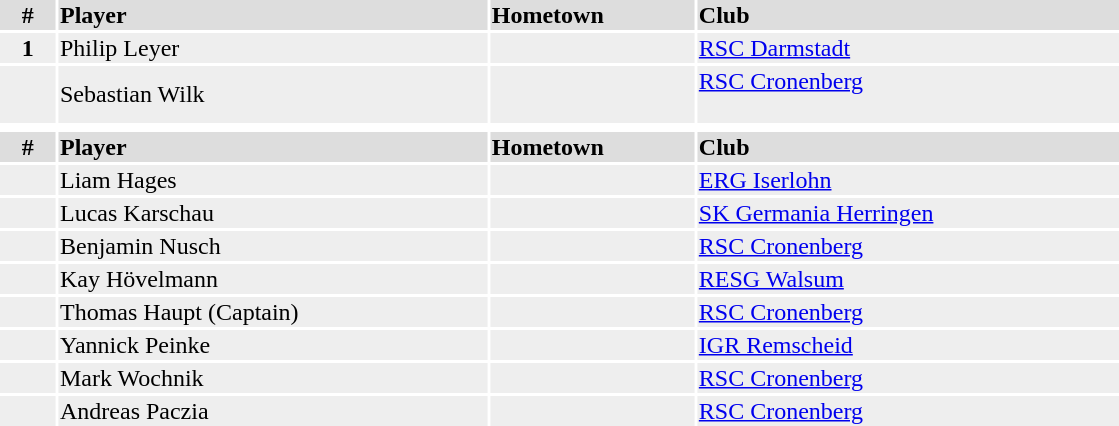<table width=750>
<tr>
<th colspan=9></th>
</tr>
<tr bgcolor="#dddddd">
<th width=5%>#</th>
<td align=left!!width=35%><strong>Player</strong></td>
<td align=center!!width=20%><strong>Hometown</strong></td>
<td align=center!!width=35%><strong>Club</strong></td>
</tr>
<tr bgcolor="#eeeeee">
<td align=center><strong>1</strong></td>
<td>Philip Leyer</td>
<td></td>
<td><a href='#'>RSC Darmstadt</a></td>
</tr>
<tr bgcolor="#eeeeee">
<td align=center></td>
<td>Sebastian Wilk</td>
<td></td>
<td><a href='#'>RSC Cronenberg</a><br><br></td>
</tr>
<tr>
<th colspan=9></th>
</tr>
<tr bgcolor="#dddddd">
<th width=5%>#</th>
<td align=left!!width=35%><strong>Player</strong></td>
<td align=center!!width=20%><strong>Hometown</strong></td>
<td align=center!!width=35%><strong>Club</strong></td>
</tr>
<tr bgcolor="#eeeeee">
<td align=center></td>
<td>Liam Hages</td>
<td></td>
<td><a href='#'>ERG Iserlohn</a></td>
</tr>
<tr bgcolor="#eeeeee">
<td align=center></td>
<td>Lucas Karschau</td>
<td></td>
<td><a href='#'>SK Germania Herringen</a></td>
</tr>
<tr bgcolor="#eeeeee">
<td align=center></td>
<td>Benjamin Nusch</td>
<td></td>
<td><a href='#'>RSC Cronenberg</a></td>
</tr>
<tr bgcolor="#eeeeee">
<td align=center></td>
<td>Kay Hövelmann</td>
<td></td>
<td><a href='#'>RESG Walsum</a></td>
</tr>
<tr bgcolor="#eeeeee">
<td align=center></td>
<td>Thomas Haupt (Captain)</td>
<td></td>
<td><a href='#'>RSC Cronenberg</a></td>
</tr>
<tr bgcolor="#eeeeee">
<td align=center></td>
<td>Yannick Peinke</td>
<td></td>
<td><a href='#'>IGR Remscheid</a></td>
</tr>
<tr bgcolor="#eeeeee">
<td align=center></td>
<td>Mark Wochnik</td>
<td></td>
<td><a href='#'>RSC Cronenberg</a></td>
</tr>
<tr bgcolor="#eeeeee">
<td align=center></td>
<td>Andreas Paczia</td>
<td></td>
<td><a href='#'>RSC Cronenberg</a></td>
</tr>
</table>
